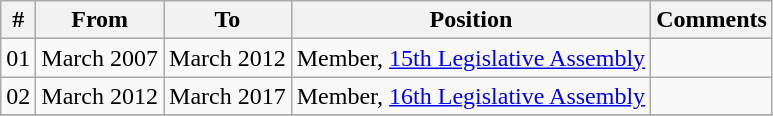<table class="wikitable  sortable">
<tr>
<th>#</th>
<th>From</th>
<th>To</th>
<th>Position</th>
<th>Comments</th>
</tr>
<tr>
<td>01</td>
<td>March 2007</td>
<td>March 2012</td>
<td>Member, <a href='#'>15th Legislative  Assembly</a></td>
<td></td>
</tr>
<tr>
<td>02</td>
<td>March 2012</td>
<td>March  2017</td>
<td>Member, <a href='#'>16th Legislative  Assembly</a></td>
<td></td>
</tr>
<tr>
</tr>
</table>
